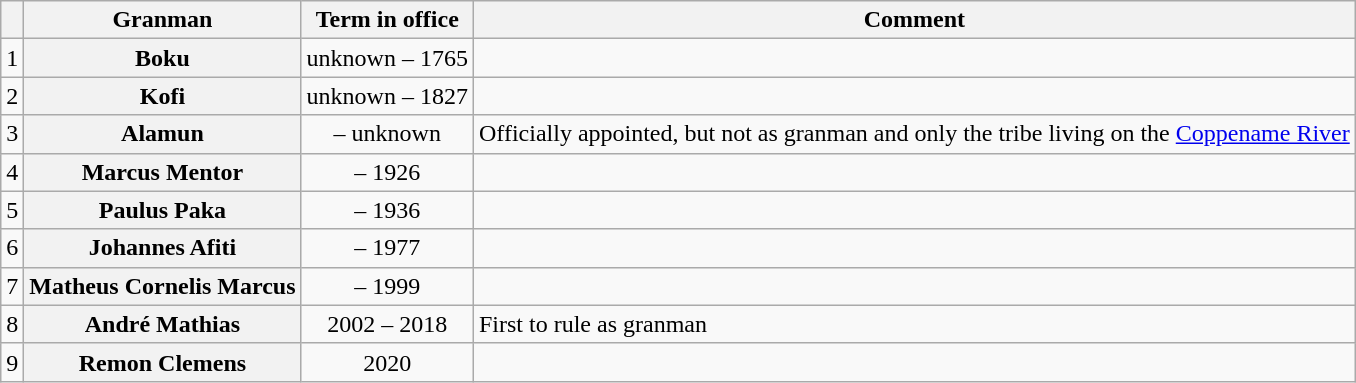<table class="wikitable sortable" style="text-align:center;">
<tr>
<th scope="col"></th>
<th scope="col">Granman</th>
<th scope="col">Term in office</th>
<th scope="col">Comment</th>
</tr>
<tr>
<td>1</td>
<th scope="row">Boku</th>
<td>unknown – 1765</td>
<td></td>
</tr>
<tr>
<td>2</td>
<th scope="row">Kofi</th>
<td>unknown – 1827</td>
<td></td>
</tr>
<tr>
<td>3</td>
<th scope="row">Alamun</th>
<td> – unknown</td>
<td align="left">Officially appointed, but not as granman and only the tribe living on the <a href='#'>Coppename River</a></td>
</tr>
<tr>
<td>4</td>
<th scope="row">Marcus Mentor</th>
<td> – 1926</td>
<td></td>
</tr>
<tr>
<td>5</td>
<th scope="row">Paulus Paka</th>
<td> – 1936</td>
<td></td>
</tr>
<tr>
<td>6</td>
<th scope="row">Johannes Afiti</th>
<td> – 1977</td>
<td></td>
</tr>
<tr>
<td>7</td>
<th scope="row">Matheus Cornelis Marcus</th>
<td> – 1999</td>
<td></td>
</tr>
<tr>
<td>8</td>
<th scope="row">André Mathias</th>
<td>2002 – 2018</td>
<td align="left">First to rule as granman</td>
</tr>
<tr>
<td>9</td>
<th scope="row">Remon Clemens</th>
<td>2020</td>
<td></td>
</tr>
</table>
